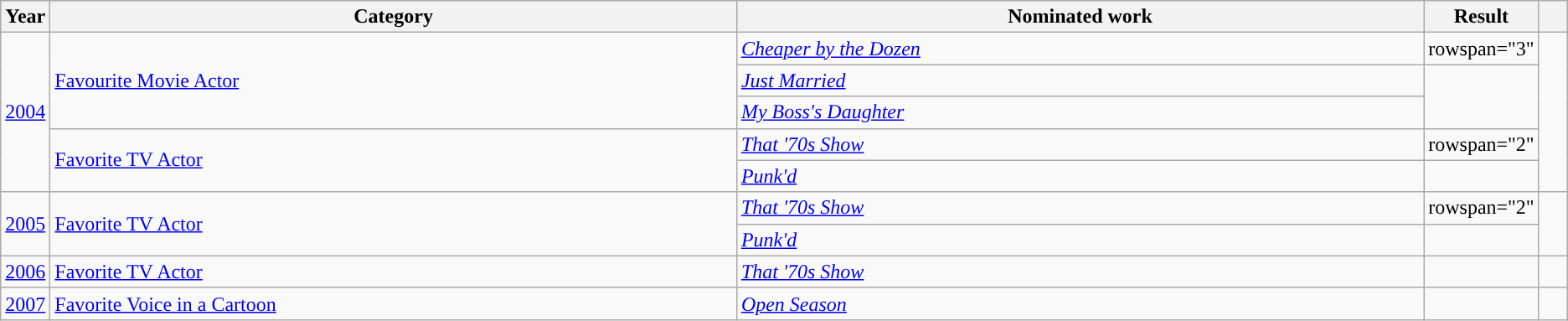<table class="wikitable">
<tr>
<th scope="col" style="width:1em;">Year</th>
<th scope="col" style="width:35em;">Category</th>
<th scope="col" style="width:35em;">Nominated work</th>
<th scope="col" style="width:5em;">Result</th>
<th scope="col" style="width:1em;"></th>
</tr>
<tr>
<td rowspan="5"><a href='#'>2004</a></td>
<td rowspan="3"><a href='#'>Favourite Movie Actor</a></td>
<td><em><a href='#'>Cheaper by the Dozen</a></em></td>
<td>rowspan="3" </td>
<td style="text-align:center;" rowspan="5"></td>
</tr>
<tr>
<td><em><a href='#'>Just Married</a></em></td>
</tr>
<tr>
<td><em><a href='#'>My Boss's Daughter</a></em></td>
</tr>
<tr>
<td rowspan="2"><a href='#'>Favorite TV Actor</a></td>
<td><em><a href='#'>That '70s Show</a></em></td>
<td>rowspan="2" </td>
</tr>
<tr>
<td><em><a href='#'>Punk'd</a></em></td>
</tr>
<tr>
<td rowspan="2"><a href='#'>2005</a></td>
<td rowspan="2"><a href='#'>Favorite TV Actor</a></td>
<td><em><a href='#'>That '70s Show</a></em></td>
<td>rowspan="2" </td>
<td style="text-align:center;" rowspan="2"></td>
</tr>
<tr>
<td><em><a href='#'>Punk'd</a></em></td>
</tr>
<tr>
<td><a href='#'>2006</a></td>
<td><a href='#'>Favorite TV Actor</a></td>
<td><em><a href='#'>That '70s Show</a></em></td>
<td></td>
<td style="text-align:center;"></td>
</tr>
<tr>
<td><a href='#'>2007</a></td>
<td><a href='#'>Favorite Voice in a Cartoon</a></td>
<td><em><a href='#'>Open Season</a></em></td>
<td></td>
<td style="text-align:center;"></td>
</tr>
</table>
